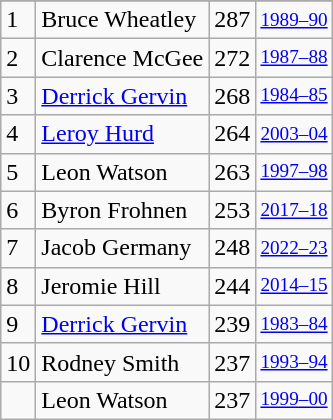<table class="wikitable">
<tr>
</tr>
<tr>
<td>1</td>
<td>Bruce Wheatley</td>
<td>287</td>
<td style="font-size:80%;"><a href='#'>1989–90</a></td>
</tr>
<tr>
<td>2</td>
<td>Clarence McGee</td>
<td>272</td>
<td style="font-size:80%;"><a href='#'>1987–88</a></td>
</tr>
<tr>
<td>3</td>
<td><a href='#'>Derrick Gervin</a></td>
<td>268</td>
<td style="font-size:80%;"><a href='#'>1984–85</a></td>
</tr>
<tr>
<td>4</td>
<td><a href='#'>Leroy Hurd</a></td>
<td>264</td>
<td style="font-size:80%;"><a href='#'>2003–04</a></td>
</tr>
<tr>
<td>5</td>
<td>Leon Watson</td>
<td>263</td>
<td style="font-size:80%;"><a href='#'>1997–98</a></td>
</tr>
<tr>
<td>6</td>
<td>Byron Frohnen</td>
<td>253</td>
<td style="font-size:80%;"><a href='#'>2017–18</a></td>
</tr>
<tr>
<td>7</td>
<td>Jacob Germany</td>
<td>248</td>
<td style="font-size:80%;"><a href='#'>2022–23</a></td>
</tr>
<tr>
<td>8</td>
<td>Jeromie Hill</td>
<td>244</td>
<td style="font-size:80%;"><a href='#'>2014–15</a></td>
</tr>
<tr>
<td>9</td>
<td><a href='#'>Derrick Gervin</a></td>
<td>239</td>
<td style="font-size:80%;"><a href='#'>1983–84</a></td>
</tr>
<tr>
<td>10</td>
<td>Rodney Smith</td>
<td>237</td>
<td style="font-size:80%;"><a href='#'>1993–94</a></td>
</tr>
<tr>
<td></td>
<td>Leon Watson</td>
<td>237</td>
<td style="font-size:80%;"><a href='#'>1999–00</a></td>
</tr>
</table>
